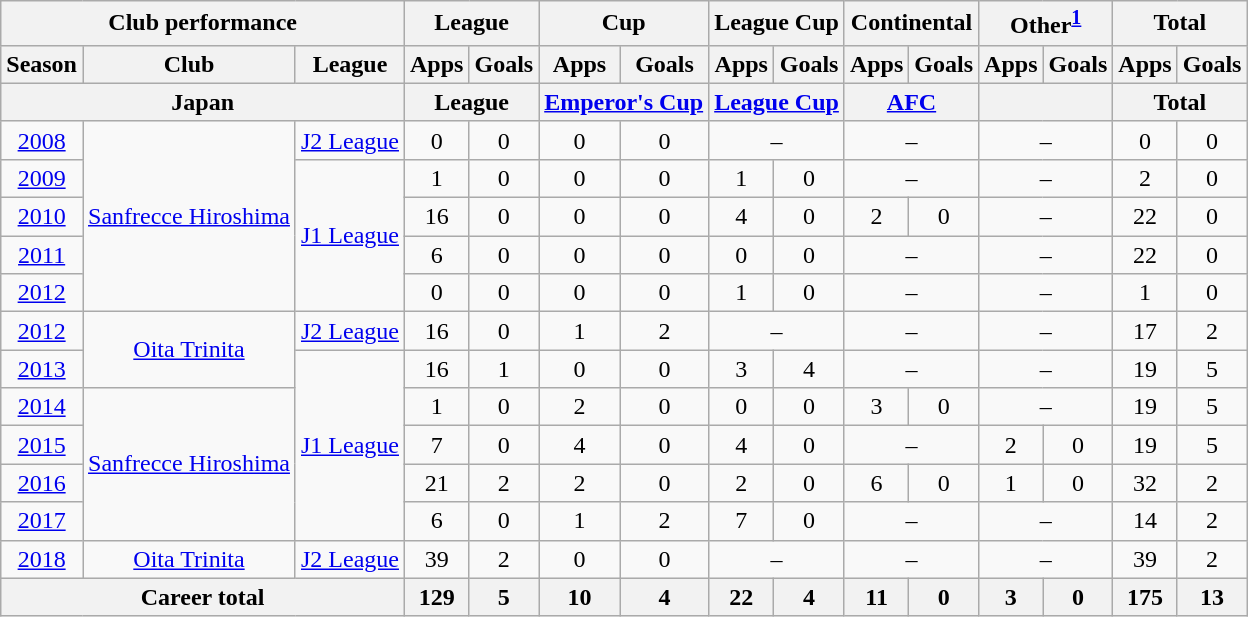<table class="wikitable" style="text-align:center">
<tr>
<th colspan=3>Club performance</th>
<th colspan=2>League</th>
<th colspan=2>Cup</th>
<th colspan=2>League Cup</th>
<th colspan=2>Continental</th>
<th colspan=2>Other<sup><a href='#'>1</a></sup></th>
<th colspan=2>Total</th>
</tr>
<tr>
<th>Season</th>
<th>Club</th>
<th>League</th>
<th>Apps</th>
<th>Goals</th>
<th>Apps</th>
<th>Goals</th>
<th>Apps</th>
<th>Goals</th>
<th>Apps</th>
<th>Goals</th>
<th>Apps</th>
<th>Goals</th>
<th>Apps</th>
<th>Goals</th>
</tr>
<tr>
<th colspan=3>Japan</th>
<th colspan=2>League</th>
<th colspan=2><a href='#'>Emperor's Cup</a></th>
<th colspan=2><a href='#'>League Cup</a></th>
<th colspan=2><a href='#'>AFC</a></th>
<th colspan=2></th>
<th colspan=2>Total</th>
</tr>
<tr>
<td><a href='#'>2008</a></td>
<td rowspan="5"><a href='#'>Sanfrecce Hiroshima</a></td>
<td><a href='#'>J2 League</a></td>
<td>0</td>
<td>0</td>
<td>0</td>
<td>0</td>
<td colspan="2">–</td>
<td colspan="2">–</td>
<td colspan="2">–</td>
<td>0</td>
<td>0</td>
</tr>
<tr>
<td><a href='#'>2009</a></td>
<td rowspan="4"><a href='#'>J1 League</a></td>
<td>1</td>
<td>0</td>
<td>0</td>
<td>0</td>
<td>1</td>
<td>0</td>
<td colspan="2">–</td>
<td colspan="2">–</td>
<td>2</td>
<td>0</td>
</tr>
<tr>
<td><a href='#'>2010</a></td>
<td>16</td>
<td>0</td>
<td>0</td>
<td>0</td>
<td>4</td>
<td>0</td>
<td>2</td>
<td>0</td>
<td colspan="2">–</td>
<td>22</td>
<td>0</td>
</tr>
<tr>
<td><a href='#'>2011</a></td>
<td>6</td>
<td>0</td>
<td>0</td>
<td>0</td>
<td>0</td>
<td>0</td>
<td colspan="2">–</td>
<td colspan="2">–</td>
<td>22</td>
<td>0</td>
</tr>
<tr>
<td><a href='#'>2012</a></td>
<td>0</td>
<td>0</td>
<td>0</td>
<td>0</td>
<td>1</td>
<td>0</td>
<td colspan="2">–</td>
<td colspan="2">–</td>
<td>1</td>
<td>0</td>
</tr>
<tr>
<td><a href='#'>2012</a></td>
<td rowspan="2"><a href='#'>Oita Trinita</a></td>
<td><a href='#'>J2 League</a></td>
<td>16</td>
<td>0</td>
<td>1</td>
<td>2</td>
<td colspan="2">–</td>
<td colspan="2">–</td>
<td colspan="2">–</td>
<td>17</td>
<td>2</td>
</tr>
<tr>
<td><a href='#'>2013</a></td>
<td rowspan="5"><a href='#'>J1 League</a></td>
<td>16</td>
<td>1</td>
<td>0</td>
<td>0</td>
<td>3</td>
<td>4</td>
<td colspan="2">–</td>
<td colspan="2">–</td>
<td>19</td>
<td>5</td>
</tr>
<tr>
<td><a href='#'>2014</a></td>
<td rowspan="4"><a href='#'>Sanfrecce Hiroshima</a></td>
<td>1</td>
<td>0</td>
<td>2</td>
<td>0</td>
<td>0</td>
<td>0</td>
<td>3</td>
<td>0</td>
<td colspan="2">–</td>
<td>19</td>
<td>5</td>
</tr>
<tr>
<td><a href='#'>2015</a></td>
<td>7</td>
<td>0</td>
<td>4</td>
<td>0</td>
<td>4</td>
<td>0</td>
<td colspan="2">–</td>
<td>2</td>
<td>0</td>
<td>19</td>
<td>5</td>
</tr>
<tr>
<td><a href='#'>2016</a></td>
<td>21</td>
<td>2</td>
<td>2</td>
<td>0</td>
<td>2</td>
<td>0</td>
<td>6</td>
<td>0</td>
<td>1</td>
<td>0</td>
<td>32</td>
<td>2</td>
</tr>
<tr>
<td><a href='#'>2017</a></td>
<td>6</td>
<td>0</td>
<td>1</td>
<td>2</td>
<td>7</td>
<td>0</td>
<td colspan="2">–</td>
<td colspan="2">–</td>
<td>14</td>
<td>2</td>
</tr>
<tr>
<td><a href='#'>2018</a></td>
<td rowspan="1"><a href='#'>Oita Trinita</a></td>
<td><a href='#'>J2 League</a></td>
<td>39</td>
<td>2</td>
<td>0</td>
<td>0</td>
<td colspan="2">–</td>
<td colspan="2">–</td>
<td colspan="2">–</td>
<td>39</td>
<td>2</td>
</tr>
<tr>
<th colspan=3>Career total</th>
<th>129</th>
<th>5</th>
<th>10</th>
<th>4</th>
<th>22</th>
<th>4</th>
<th>11</th>
<th>0</th>
<th>3</th>
<th>0</th>
<th>175</th>
<th>13</th>
</tr>
</table>
